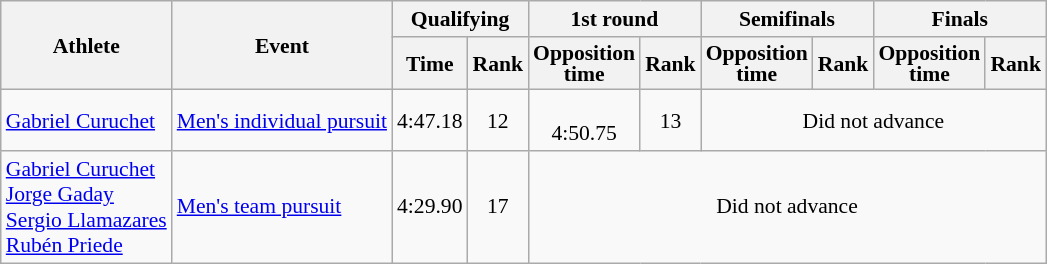<table class=wikitable style="font-size:90%">
<tr>
<th rowspan="2">Athlete</th>
<th rowspan="2">Event</th>
<th colspan="2">Qualifying</th>
<th colspan="2">1st round</th>
<th colspan="2">Semifinals</th>
<th colspan="2">Finals</th>
</tr>
<tr>
<th>Time</th>
<th>Rank</th>
<th style="line-height:1em">Opposition<br>time</th>
<th>Rank</th>
<th style="line-height:1em">Opposition<br>time</th>
<th>Rank</th>
<th style="line-height:1em">Opposition<br>time</th>
<th>Rank</th>
</tr>
<tr>
<td><a href='#'>Gabriel Curuchet</a></td>
<td><a href='#'>Men's individual pursuit</a></td>
<td align=center>4:47.18</td>
<td align=center>12</td>
<td align=center><br>4:50.75</td>
<td align=center>13</td>
<td colspan=6 align=center>Did not advance</td>
</tr>
<tr>
<td><a href='#'>Gabriel Curuchet</a><br><a href='#'>Jorge Gaday</a><br><a href='#'>Sergio Llamazares</a><br><a href='#'>Rubén Priede</a></td>
<td><a href='#'>Men's team pursuit</a></td>
<td align=center>4:29.90</td>
<td align=center>17</td>
<td colspan=6 align=center>Did not advance</td>
</tr>
</table>
